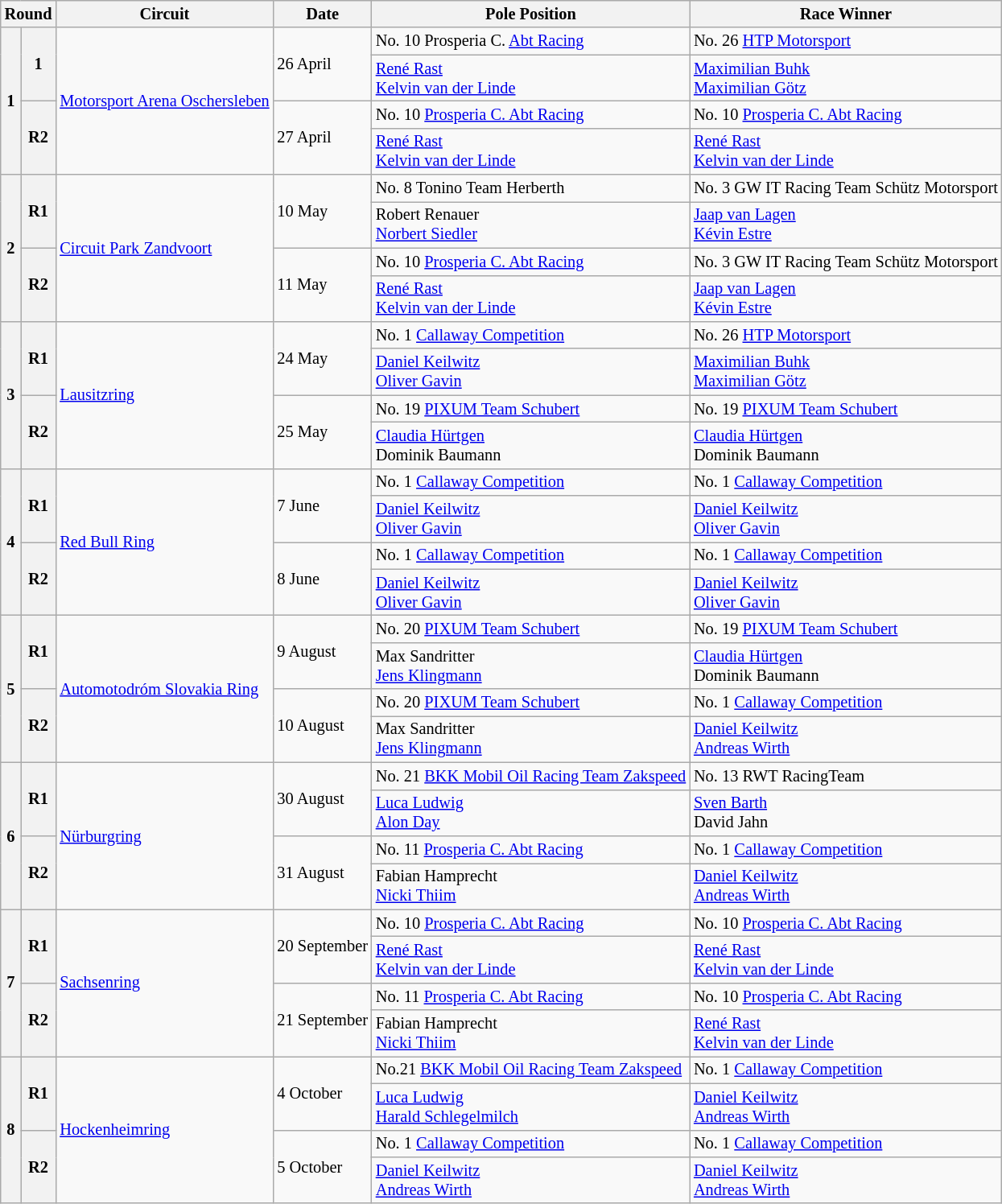<table class="wikitable" style="font-size: 85%;">
<tr>
<th colspan=2>Round</th>
<th>Circuit</th>
<th>Date</th>
<th>Pole Position</th>
<th>Race Winner</th>
</tr>
<tr>
<th rowspan=4>1</th>
<th rowspan=2>1</th>
<td rowspan=4> <a href='#'>Motorsport Arena Oschersleben</a></td>
<td rowspan=2>26 April</td>
<td>No. 10 Prosperia C. <a href='#'>Abt Racing</a></td>
<td>No. 26 <a href='#'>HTP Motorsport</a></td>
</tr>
<tr>
<td> <a href='#'>René Rast</a><br> <a href='#'>Kelvin van der Linde</a></td>
<td> <a href='#'>Maximilian Buhk</a><br> <a href='#'>Maximilian Götz</a></td>
</tr>
<tr>
<th rowspan=2>R2</th>
<td rowspan=2>27 April</td>
<td>No. 10 <a href='#'>Prosperia C. Abt Racing</a></td>
<td>No. 10 <a href='#'>Prosperia C. Abt Racing</a></td>
</tr>
<tr>
<td> <a href='#'>René Rast</a><br> <a href='#'>Kelvin van der Linde</a></td>
<td> <a href='#'>René Rast</a><br> <a href='#'>Kelvin van der Linde</a></td>
</tr>
<tr>
<th rowspan=4>2</th>
<th rowspan=2>R1</th>
<td rowspan=4> <a href='#'>Circuit Park Zandvoort</a></td>
<td rowspan=2>10 May</td>
<td>No. 8 Tonino Team Herberth</td>
<td>No. 3 GW IT Racing Team Schütz Motorsport</td>
</tr>
<tr>
<td> Robert Renauer<br> <a href='#'>Norbert Siedler</a></td>
<td> <a href='#'>Jaap van Lagen</a><br> <a href='#'>Kévin Estre</a></td>
</tr>
<tr>
<th rowspan=2>R2</th>
<td rowspan=2>11 May</td>
<td>No. 10 <a href='#'>Prosperia C. Abt Racing</a></td>
<td>No. 3 GW IT Racing Team Schütz Motorsport</td>
</tr>
<tr>
<td> <a href='#'>René Rast</a><br> <a href='#'>Kelvin van der Linde</a></td>
<td> <a href='#'>Jaap van Lagen</a><br> <a href='#'>Kévin Estre</a></td>
</tr>
<tr>
<th rowspan=4>3</th>
<th rowspan=2>R1</th>
<td rowspan=4> <a href='#'>Lausitzring</a></td>
<td rowspan=2>24 May</td>
<td>No. 1 <a href='#'>Callaway Competition</a></td>
<td>No. 26 <a href='#'>HTP Motorsport</a></td>
</tr>
<tr>
<td> <a href='#'>Daniel Keilwitz</a><br> <a href='#'>Oliver Gavin</a></td>
<td> <a href='#'>Maximilian Buhk</a><br> <a href='#'>Maximilian Götz</a></td>
</tr>
<tr>
<th rowspan=2>R2</th>
<td rowspan=2>25 May</td>
<td>No. 19 <a href='#'>PIXUM Team Schubert</a></td>
<td>No. 19 <a href='#'>PIXUM Team Schubert</a></td>
</tr>
<tr>
<td> <a href='#'>Claudia Hürtgen</a><br> Dominik Baumann</td>
<td> <a href='#'>Claudia Hürtgen</a><br> Dominik Baumann</td>
</tr>
<tr>
<th rowspan=4>4</th>
<th rowspan=2>R1</th>
<td rowspan=4> <a href='#'>Red Bull Ring</a></td>
<td rowspan=2>7 June</td>
<td>No. 1 <a href='#'>Callaway Competition</a></td>
<td>No. 1 <a href='#'>Callaway Competition</a></td>
</tr>
<tr>
<td> <a href='#'>Daniel Keilwitz</a><br> <a href='#'>Oliver Gavin</a></td>
<td> <a href='#'>Daniel Keilwitz</a><br> <a href='#'>Oliver Gavin</a></td>
</tr>
<tr>
<th rowspan=2>R2</th>
<td rowspan=2>8 June</td>
<td>No. 1 <a href='#'>Callaway Competition</a></td>
<td>No. 1 <a href='#'>Callaway Competition</a></td>
</tr>
<tr>
<td> <a href='#'>Daniel Keilwitz</a><br> <a href='#'>Oliver Gavin</a></td>
<td> <a href='#'>Daniel Keilwitz</a><br> <a href='#'>Oliver Gavin</a></td>
</tr>
<tr>
<th rowspan=4>5</th>
<th rowspan=2>R1</th>
<td rowspan=4> <a href='#'>Automotodróm Slovakia Ring</a></td>
<td rowspan=2>9 August</td>
<td>No. 20 <a href='#'>PIXUM Team Schubert</a></td>
<td>No. 19 <a href='#'>PIXUM Team Schubert</a></td>
</tr>
<tr>
<td> Max Sandritter<br> <a href='#'>Jens Klingmann</a></td>
<td> <a href='#'>Claudia Hürtgen</a><br> Dominik Baumann</td>
</tr>
<tr>
<th rowspan=2>R2</th>
<td rowspan=2>10 August</td>
<td>No. 20 <a href='#'>PIXUM Team Schubert</a></td>
<td>No. 1 <a href='#'>Callaway Competition</a></td>
</tr>
<tr>
<td> Max Sandritter<br> <a href='#'>Jens Klingmann</a></td>
<td> <a href='#'>Daniel Keilwitz</a><br> <a href='#'>Andreas Wirth</a></td>
</tr>
<tr>
<th rowspan=4>6</th>
<th rowspan=2>R1</th>
<td rowspan=4> <a href='#'>Nürburgring</a></td>
<td rowspan=2>30 August</td>
<td>No. 21 <a href='#'>BKK Mobil Oil Racing Team Zakspeed</a></td>
<td>No. 13 RWT RacingTeam</td>
</tr>
<tr>
<td> <a href='#'>Luca Ludwig</a><br> <a href='#'>Alon Day</a></td>
<td> <a href='#'>Sven Barth</a><br> David Jahn</td>
</tr>
<tr>
<th rowspan=2>R2</th>
<td rowspan=2>31 August</td>
<td>No. 11 <a href='#'>Prosperia C. Abt Racing</a></td>
<td>No. 1 <a href='#'>Callaway Competition</a></td>
</tr>
<tr>
<td> Fabian Hamprecht<br> <a href='#'>Nicki Thiim</a></td>
<td> <a href='#'>Daniel Keilwitz</a><br> <a href='#'>Andreas Wirth</a></td>
</tr>
<tr>
<th rowspan=4>7</th>
<th rowspan=2>R1</th>
<td rowspan=4> <a href='#'>Sachsenring</a></td>
<td rowspan=2>20 September</td>
<td>No. 10 <a href='#'>Prosperia C. Abt Racing</a></td>
<td>No. 10 <a href='#'>Prosperia C. Abt Racing</a></td>
</tr>
<tr>
<td> <a href='#'>René Rast</a><br> <a href='#'>Kelvin van der Linde</a></td>
<td> <a href='#'>René Rast</a><br> <a href='#'>Kelvin van der Linde</a></td>
</tr>
<tr>
<th rowspan=2>R2</th>
<td rowspan=2>21 September</td>
<td>No. 11 <a href='#'>Prosperia C. Abt Racing</a></td>
<td>No. 10 <a href='#'>Prosperia C. Abt Racing</a></td>
</tr>
<tr>
<td> Fabian Hamprecht<br> <a href='#'>Nicki Thiim</a></td>
<td> <a href='#'>René Rast</a><br> <a href='#'>Kelvin van der Linde</a></td>
</tr>
<tr>
<th rowspan=4>8</th>
<th rowspan=2>R1</th>
<td rowspan=4> <a href='#'>Hockenheimring</a></td>
<td rowspan=2>4 October</td>
<td>No.21 <a href='#'>BKK Mobil Oil Racing Team Zakspeed</a></td>
<td>No. 1 <a href='#'>Callaway Competition</a></td>
</tr>
<tr>
<td> <a href='#'>Luca Ludwig</a><br> <a href='#'>Harald Schlegelmilch</a></td>
<td> <a href='#'>Daniel Keilwitz</a><br> <a href='#'>Andreas Wirth</a></td>
</tr>
<tr>
<th rowspan=2>R2</th>
<td rowspan=2>5 October</td>
<td>No. 1 <a href='#'>Callaway Competition</a></td>
<td>No. 1 <a href='#'>Callaway Competition</a></td>
</tr>
<tr>
<td> <a href='#'>Daniel Keilwitz</a><br> <a href='#'>Andreas Wirth</a></td>
<td> <a href='#'>Daniel Keilwitz</a><br> <a href='#'>Andreas Wirth</a></td>
</tr>
</table>
